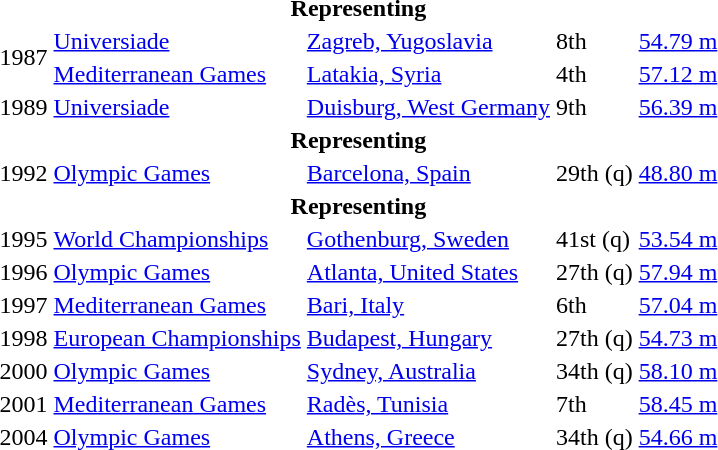<table>
<tr>
<th colspan="5">Representing </th>
</tr>
<tr>
<td rowspan=2>1987</td>
<td><a href='#'>Universiade</a></td>
<td><a href='#'>Zagreb, Yugoslavia</a></td>
<td>8th</td>
<td><a href='#'>54.79 m</a></td>
</tr>
<tr>
<td><a href='#'>Mediterranean Games</a></td>
<td><a href='#'>Latakia, Syria</a></td>
<td>4th</td>
<td><a href='#'>57.12 m</a></td>
</tr>
<tr>
<td>1989</td>
<td><a href='#'>Universiade</a></td>
<td><a href='#'>Duisburg, West Germany</a></td>
<td>9th</td>
<td><a href='#'>56.39 m</a></td>
</tr>
<tr>
<th colspan="5">Representing </th>
</tr>
<tr>
<td>1992</td>
<td><a href='#'>Olympic Games</a></td>
<td><a href='#'>Barcelona, Spain</a></td>
<td>29th (q)</td>
<td><a href='#'>48.80 m</a></td>
</tr>
<tr>
<th colspan="5">Representing </th>
</tr>
<tr>
<td>1995</td>
<td><a href='#'>World Championships</a></td>
<td><a href='#'>Gothenburg, Sweden</a></td>
<td>41st (q)</td>
<td><a href='#'>53.54 m</a></td>
</tr>
<tr>
<td>1996</td>
<td><a href='#'>Olympic Games</a></td>
<td><a href='#'>Atlanta, United States</a></td>
<td>27th (q)</td>
<td><a href='#'>57.94 m</a></td>
</tr>
<tr>
<td>1997</td>
<td><a href='#'>Mediterranean Games</a></td>
<td><a href='#'>Bari, Italy</a></td>
<td>6th</td>
<td><a href='#'>57.04 m</a></td>
</tr>
<tr>
<td>1998</td>
<td><a href='#'>European Championships</a></td>
<td><a href='#'>Budapest, Hungary</a></td>
<td>27th (q)</td>
<td><a href='#'>54.73 m</a></td>
</tr>
<tr>
<td>2000</td>
<td><a href='#'>Olympic Games</a></td>
<td><a href='#'>Sydney, Australia</a></td>
<td>34th (q)</td>
<td><a href='#'>58.10 m</a></td>
</tr>
<tr>
<td>2001</td>
<td><a href='#'>Mediterranean Games</a></td>
<td><a href='#'>Radès, Tunisia</a></td>
<td>7th</td>
<td><a href='#'>58.45 m</a></td>
</tr>
<tr>
<td>2004</td>
<td><a href='#'>Olympic Games</a></td>
<td><a href='#'>Athens, Greece</a></td>
<td>34th (q)</td>
<td><a href='#'>54.66 m</a></td>
</tr>
</table>
